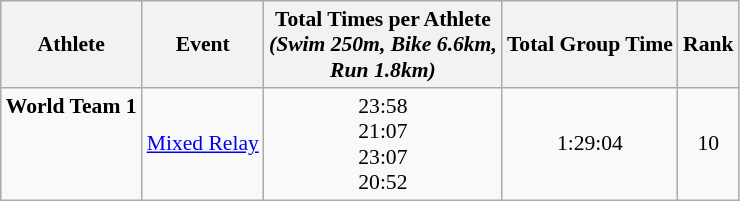<table class="wikitable" style="font-size:90%;">
<tr>
<th>Athlete</th>
<th>Event</th>
<th>Total Times per Athlete <br> <em>(Swim 250m, Bike 6.6km, <br> Run 1.8km)</em></th>
<th>Total Group Time</th>
<th>Rank</th>
</tr>
<tr align=center>
<td align=left><strong>World Team 1</strong><br><br><br><br></td>
<td align=left><a href='#'>Mixed Relay</a></td>
<td>23:58<br>21:07<br>23:07<br>20:52</td>
<td>1:29:04</td>
<td>10</td>
</tr>
</table>
